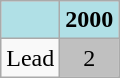<table class="wikitable" style="text-align: center;">
<tr>
<th style="background: #b0e0e6;"></th>
<th style="background: #b0e0e6;">2000</th>
</tr>
<tr>
<td align="left">Lead</td>
<td style="background: silver;">2</td>
</tr>
</table>
